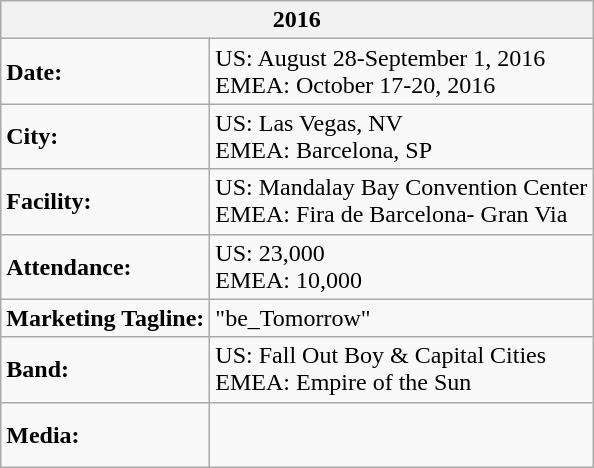<table class="wikitable">
<tr>
<th colspan="2">2016</th>
</tr>
<tr>
<td><strong>Date:</strong></td>
<td>US: August 28-September 1, 2016<br>EMEA: October 17-20, 2016</td>
</tr>
<tr>
<td><strong>City:</strong></td>
<td>US: Las Vegas, NV<br>EMEA: Barcelona, SP</td>
</tr>
<tr>
<td><strong>Facility:</strong></td>
<td>US: Mandalay Bay Convention Center<br>EMEA: Fira de Barcelona- Gran Via</td>
</tr>
<tr>
<td><strong>Attendance:</strong></td>
<td>US: 23,000<br>EMEA: 10,000</td>
</tr>
<tr>
<td><strong>Marketing Tagline:</strong></td>
<td>"be_Tomorrow"</td>
</tr>
<tr>
<td><strong>Band:</strong></td>
<td>US: Fall Out Boy & Capital Cities<br>EMEA: Empire of the Sun</td>
</tr>
<tr>
<td><strong>Media:</strong></td>
<td><br><br></td>
</tr>
</table>
